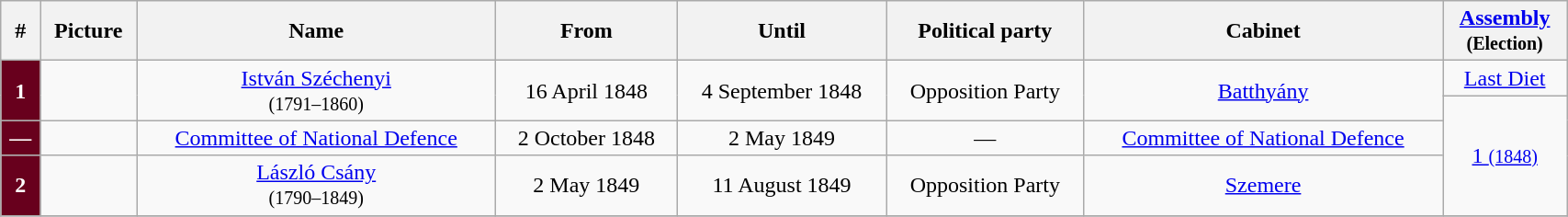<table width=90% class="wikitable" style="text-align:center">
<tr>
<th>#</th>
<th>Picture</th>
<th>Name</th>
<th>From</th>
<th>Until</th>
<th>Political party</th>
<th>Cabinet</th>
<th><a href='#'>Assembly</a><br><small>(Election)</small></th>
</tr>
<tr>
<th rowspan="2" style="background-color:#68001D; color:white">1</th>
<td rowspan="2"></td>
<td rowspan="2"><a href='#'>István Széchenyi</a><br><small>(1791–1860)</small></td>
<td rowspan="2">16 April 1848</td>
<td rowspan="2">4 September 1848</td>
<td rowspan="2">Opposition Party</td>
<td rowspan="2"><a href='#'>Batthyány</a></td>
<td><a href='#'>Last Diet</a></td>
</tr>
<tr>
<td rowspan="3"><a href='#'>1 <small>(1848)</small></a></td>
</tr>
<tr>
<th style="background-color:#68001D; color:white">—</th>
<td></td>
<td><a href='#'>Committee of National Defence</a></td>
<td>2 October 1848</td>
<td>2 May 1849</td>
<td>—</td>
<td><a href='#'>Committee of National Defence</a></td>
</tr>
<tr>
<th style="background-color:#68001D; color:white">2</th>
<td></td>
<td><a href='#'>László Csány</a><br><small>(1790–1849)</small></td>
<td>2 May 1849</td>
<td>11 August 1849</td>
<td>Opposition Party</td>
<td><a href='#'>Szemere</a></td>
</tr>
<tr>
</tr>
</table>
